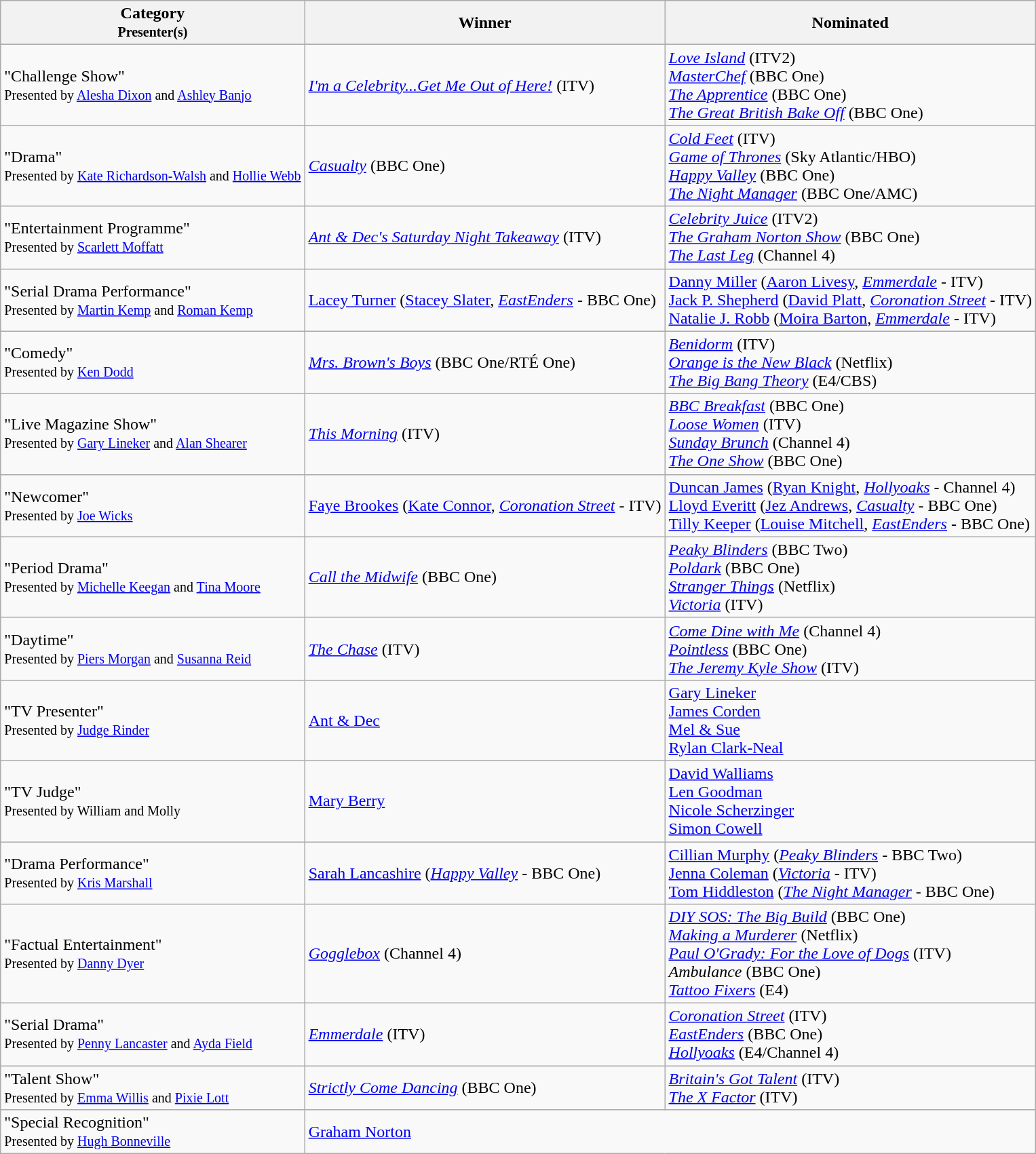<table class="wikitable sortable">
<tr>
<th>Category<br><small>Presenter(s)</small></th>
<th>Winner</th>
<th>Nominated</th>
</tr>
<tr>
<td>"Challenge Show"<br><small>Presented by <a href='#'>Alesha Dixon</a> and <a href='#'>Ashley Banjo</a></small></td>
<td><em><a href='#'>I'm a Celebrity...Get Me Out of Here!</a></em> (ITV)</td>
<td><em><a href='#'>Love Island</a></em> (ITV2)<br><em><a href='#'>MasterChef</a></em> (BBC One)<br><em><a href='#'>The Apprentice</a></em> (BBC One)<br><em><a href='#'>The Great British Bake Off</a></em> (BBC One)</td>
</tr>
<tr>
<td>"Drama"<br><small>Presented by <a href='#'>Kate Richardson-Walsh</a> and <a href='#'>Hollie Webb</a></small></td>
<td><em><a href='#'>Casualty</a></em> (BBC One)</td>
<td><em><a href='#'>Cold Feet</a></em> (ITV)<br><em><a href='#'>Game of Thrones</a></em> (Sky Atlantic/HBO)<br><em><a href='#'>Happy Valley</a></em> (BBC One)<br><em><a href='#'>The Night Manager</a></em> (BBC One/AMC)</td>
</tr>
<tr>
<td>"Entertainment Programme"<br><small>Presented by <a href='#'>Scarlett Moffatt</a></small></td>
<td><em><a href='#'>Ant & Dec's Saturday Night Takeaway</a></em> (ITV)</td>
<td><em><a href='#'>Celebrity Juice</a></em> (ITV2)<br><em><a href='#'>The Graham Norton Show</a></em> (BBC One)<br><em><a href='#'>The Last Leg</a></em> (Channel 4)</td>
</tr>
<tr>
<td>"Serial Drama Performance"<br><small>Presented by <a href='#'>Martin Kemp</a> and <a href='#'>Roman Kemp</a></small></td>
<td><a href='#'>Lacey Turner</a> (<a href='#'>Stacey Slater</a>, <em><a href='#'>EastEnders</a></em> - BBC One)</td>
<td><a href='#'>Danny Miller</a> (<a href='#'>Aaron Livesy</a>, <em><a href='#'>Emmerdale</a></em> - ITV)<br><a href='#'>Jack P. Shepherd</a> (<a href='#'>David Platt</a>, <em><a href='#'>Coronation Street</a></em> - ITV)<br><a href='#'>Natalie J. Robb</a> (<a href='#'>Moira Barton</a>, <em><a href='#'>Emmerdale</a></em> - ITV)<br></td>
</tr>
<tr>
<td>"Comedy"<br><small>Presented by <a href='#'>Ken Dodd</a></small></td>
<td><em><a href='#'>Mrs. Brown's Boys</a></em> (BBC One/RTÉ One)</td>
<td><em><a href='#'>Benidorm</a></em> (ITV)<br><em><a href='#'>Orange is the New Black</a></em> (Netflix)<br><em><a href='#'>The Big Bang Theory</a></em> (E4/CBS)</td>
</tr>
<tr>
<td>"Live Magazine Show"<br><small>Presented by <a href='#'>Gary Lineker</a> and <a href='#'>Alan Shearer</a></small></td>
<td><em><a href='#'>This Morning</a></em> (ITV)</td>
<td><em><a href='#'>BBC Breakfast</a></em> (BBC One)<br><em><a href='#'>Loose Women</a></em> (ITV)<br><em><a href='#'>Sunday Brunch</a></em> (Channel 4)<br><em><a href='#'>The One Show</a></em> (BBC One)</td>
</tr>
<tr>
<td>"Newcomer"<br><small>Presented by <a href='#'>Joe Wicks</a></small></td>
<td><a href='#'>Faye Brookes</a> (<a href='#'>Kate Connor</a>, <em><a href='#'>Coronation Street</a></em> - ITV)</td>
<td><a href='#'>Duncan James</a> (<a href='#'>Ryan Knight</a>, <em><a href='#'>Hollyoaks</a></em> - Channel 4)<br><a href='#'>Lloyd Everitt</a> (<a href='#'>Jez Andrews</a>, <em><a href='#'>Casualty</a></em> - BBC One) <br><a href='#'>Tilly Keeper</a> (<a href='#'>Louise Mitchell</a>, <em><a href='#'>EastEnders</a></em> - BBC One)</td>
</tr>
<tr>
<td>"Period Drama"<br><small>Presented by <a href='#'>Michelle Keegan</a> and <a href='#'>Tina Moore</a></small></td>
<td><em><a href='#'>Call the Midwife</a></em> (BBC One)</td>
<td><em><a href='#'>Peaky Blinders</a></em> (BBC Two)<br><em><a href='#'>Poldark</a></em> (BBC One)<br><em><a href='#'>Stranger Things</a></em> (Netflix)<br><em><a href='#'>Victoria</a></em> (ITV)</td>
</tr>
<tr>
<td>"Daytime"<br><small>Presented by <a href='#'>Piers Morgan</a> and <a href='#'>Susanna Reid</a></small></td>
<td><em><a href='#'>The Chase</a></em> (ITV)</td>
<td><em><a href='#'>Come Dine with Me</a></em> (Channel 4)<br> <em><a href='#'>Pointless</a></em> (BBC One)<br><em><a href='#'>The Jeremy Kyle Show</a></em> (ITV)</td>
</tr>
<tr>
<td>"TV Presenter"<br><small>Presented by <a href='#'>Judge Rinder</a></small></td>
<td><a href='#'>Ant & Dec</a></td>
<td><a href='#'>Gary Lineker</a><br><a href='#'>James Corden</a><br><a href='#'>Mel & Sue</a><br><a href='#'>Rylan Clark-Neal</a></td>
</tr>
<tr>
<td>"TV Judge"<br><small>Presented by William and Molly</small></td>
<td><a href='#'>Mary Berry</a></td>
<td><a href='#'>David Walliams</a><br><a href='#'>Len Goodman</a><br><a href='#'>Nicole Scherzinger</a><br><a href='#'>Simon Cowell</a></td>
</tr>
<tr>
<td>"Drama Performance"<br><small>Presented by <a href='#'>Kris Marshall</a></small></td>
<td><a href='#'>Sarah Lancashire</a> (<em><a href='#'>Happy Valley</a></em> - BBC One)</td>
<td><a href='#'>Cillian Murphy</a> (<em><a href='#'>Peaky Blinders</a></em> - BBC Two)<br><a href='#'>Jenna Coleman</a> (<em><a href='#'>Victoria</a></em> - ITV)<br><a href='#'>Tom Hiddleston</a> (<em><a href='#'>The Night Manager</a></em> - BBC One)</td>
</tr>
<tr>
<td>"Factual Entertainment"<br><small>Presented by <a href='#'>Danny Dyer</a></small></td>
<td><em><a href='#'>Gogglebox</a></em> (Channel 4)</td>
<td><em><a href='#'>DIY SOS: The Big Build</a></em> (BBC One) <br><em><a href='#'>Making a Murderer</a></em> (Netflix)<br><em><a href='#'>Paul O'Grady: For the Love of Dogs</a></em> (ITV)<br><em>Ambulance</em> (BBC One)<br><em><a href='#'>Tattoo Fixers</a></em> (E4)</td>
</tr>
<tr>
<td>"Serial Drama"<br><small>Presented by <a href='#'>Penny Lancaster</a> and <a href='#'>Ayda Field</a></small></td>
<td><em><a href='#'>Emmerdale</a></em> (ITV)</td>
<td><em><a href='#'>Coronation Street</a></em> (ITV)<br><em><a href='#'>EastEnders</a></em> (BBC One)<br><em><a href='#'>Hollyoaks</a></em> (E4/Channel 4)</td>
</tr>
<tr>
<td>"Talent Show"<br><small>Presented by <a href='#'>Emma Willis</a> and <a href='#'>Pixie Lott</a></small></td>
<td><em><a href='#'>Strictly Come Dancing</a></em> (BBC One)</td>
<td><em><a href='#'>Britain's Got Talent</a></em> (ITV)<br><em><a href='#'>The X Factor</a></em> (ITV)</td>
</tr>
<tr>
<td>"Special Recognition"<br><small>Presented by <a href='#'>Hugh Bonneville</a></small></td>
<td colspan=2><a href='#'>Graham Norton</a></td>
</tr>
</table>
